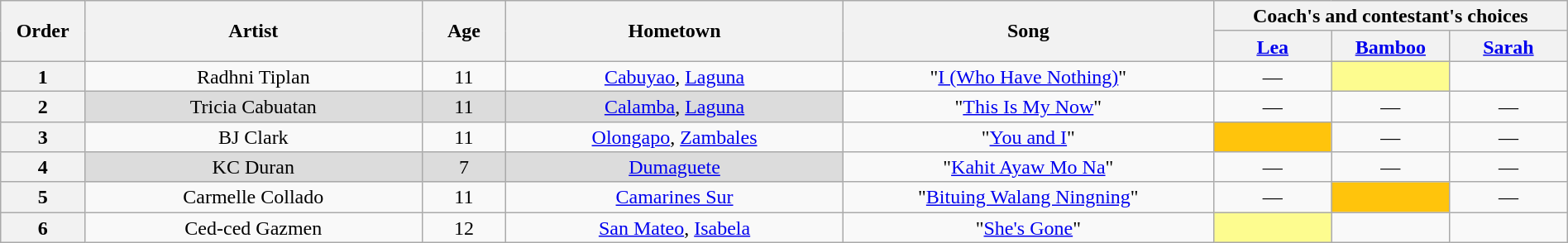<table class="wikitable" style="text-align:center; line-height:17px; width:100%;">
<tr>
<th rowspan="2" scope="col" width="05%">Order</th>
<th rowspan="2" scope="col" width="20%">Artist</th>
<th rowspan="2" scope="col" width="05%">Age</th>
<th rowspan="2" scope="col" width="20%">Hometown</th>
<th rowspan="2" scope="col" width="22%">Song</th>
<th colspan="3" scope="col" width="28%">Coach's and contestant's choices</th>
</tr>
<tr>
<th width="07%"><a href='#'>Lea</a></th>
<th width="07%"><a href='#'>Bamboo</a></th>
<th width="07%"><a href='#'>Sarah</a></th>
</tr>
<tr>
<th>1</th>
<td>Radhni Tiplan</td>
<td>11</td>
<td><a href='#'>Cabuyao</a>, <a href='#'>Laguna</a></td>
<td>"<a href='#'>I (Who Have Nothing)</a>"</td>
<td>—</td>
<td style="background:#fdfc8f;"><strong></strong></td>
<td><strong></strong></td>
</tr>
<tr>
<th>2</th>
<td style="background:#DCDCDC;">Tricia Cabuatan</td>
<td style="background:#DCDCDC;">11</td>
<td style="background:#DCDCDC;"><a href='#'>Calamba</a>, <a href='#'>Laguna</a></td>
<td>"<a href='#'>This Is My Now</a>"</td>
<td>—</td>
<td>—</td>
<td>—</td>
</tr>
<tr>
<th>3</th>
<td>BJ Clark</td>
<td>11</td>
<td><a href='#'>Olongapo</a>, <a href='#'>Zambales</a></td>
<td>"<a href='#'>You and I</a>"</td>
<td style="background:#FFC40C;"><strong></strong></td>
<td>—</td>
<td>—</td>
</tr>
<tr>
<th>4</th>
<td style="background:#DCDCDC;">KC Duran</td>
<td style="background:#DCDCDC;">7</td>
<td style="background:#DCDCDC;"><a href='#'>Dumaguete</a></td>
<td>"<a href='#'>Kahit Ayaw Mo Na</a>"</td>
<td>—</td>
<td>—</td>
<td>—</td>
</tr>
<tr>
<th>5</th>
<td>Carmelle Collado</td>
<td>11</td>
<td><a href='#'>Camarines Sur</a></td>
<td>"<a href='#'>Bituing Walang Ningning</a>"</td>
<td>—</td>
<td style="background:#FFC40C;"><strong></strong></td>
<td>—</td>
</tr>
<tr>
<th>6</th>
<td>Ced-ced Gazmen</td>
<td>12</td>
<td><a href='#'>San Mateo</a>, <a href='#'>Isabela</a></td>
<td>"<a href='#'>She's Gone</a>"</td>
<td style="background:#fdfc8f;"><strong></strong></td>
<td><strong></strong></td>
<td><strong></strong></td>
</tr>
</table>
